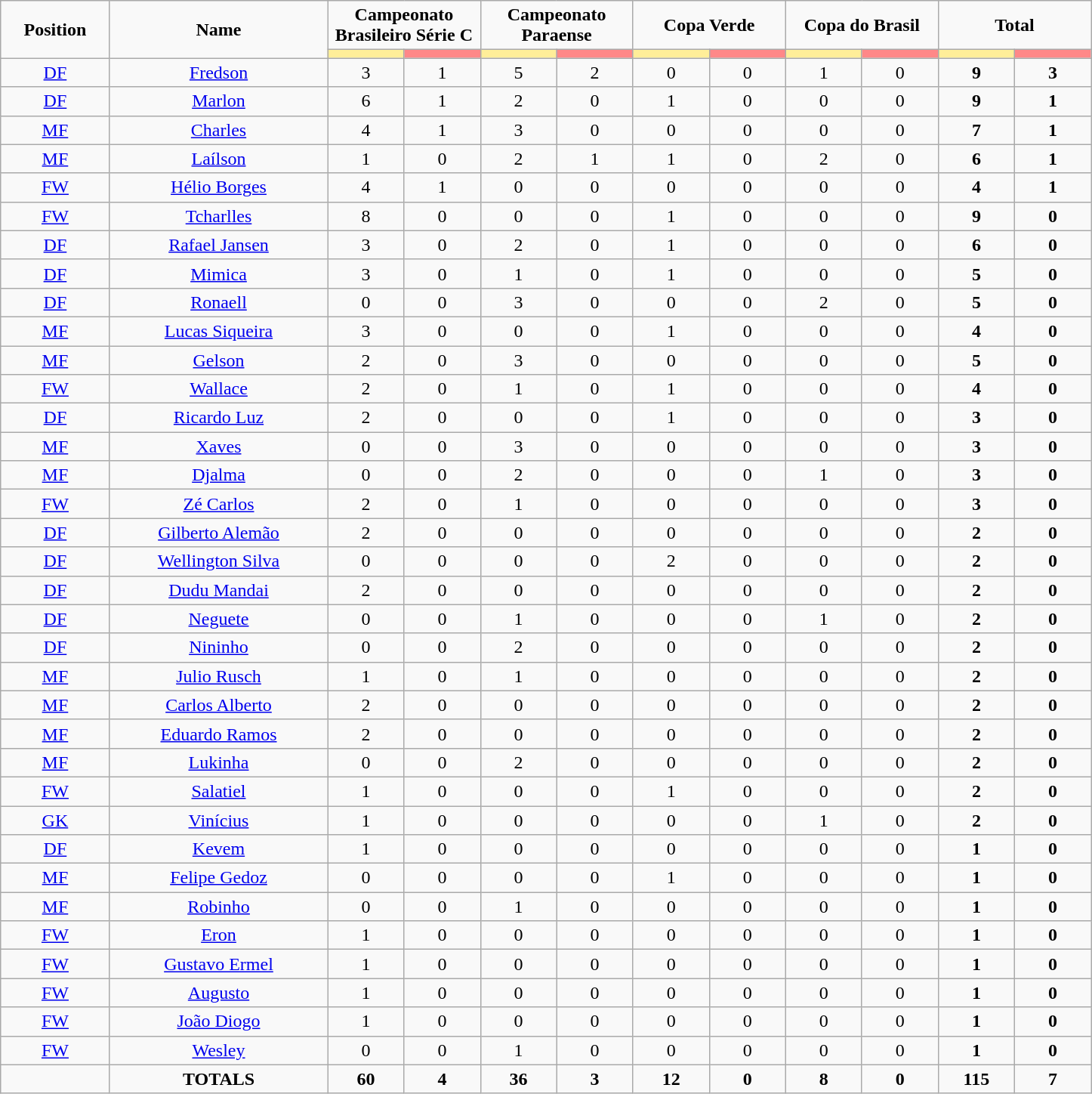<table class="wikitable" style="text-align:center;">
<tr style="text-align:center;">
<td rowspan="2"  style="width:10%; "><strong>Position</strong></td>
<td rowspan="2"  style="width:20%; "><strong>Name</strong></td>
<td colspan="2"><strong>Campeonato Brasileiro Série C</strong></td>
<td colspan="2"><strong>Campeonato Paraense</strong></td>
<td colspan="2"><strong>Copa Verde</strong></td>
<td colspan="2"><strong>Copa do Brasil</strong></td>
<td colspan="2"><strong>Total</strong></td>
</tr>
<tr>
<th style="width:60px; background:#fe9;"></th>
<th style="width:60px; background:#ff8888;"></th>
<th style="width:60px; background:#fe9;"></th>
<th style="width:60px; background:#ff8888;"></th>
<th style="width:60px; background:#fe9;"></th>
<th style="width:60px; background:#ff8888;"></th>
<th style="width:60px; background:#fe9;"></th>
<th style="width:60px; background:#ff8888;"></th>
<th style="width:60px; background:#fe9;"></th>
<th style="width:60px; background:#ff8888;"></th>
</tr>
<tr>
<td><a href='#'>DF</a></td>
<td><a href='#'>Fredson</a></td>
<td>3</td>
<td>1</td>
<td>5</td>
<td>2</td>
<td>0</td>
<td>0</td>
<td>1</td>
<td>0</td>
<td><strong>9</strong></td>
<td><strong>3</strong></td>
</tr>
<tr>
<td><a href='#'>DF</a></td>
<td><a href='#'>Marlon</a></td>
<td>6</td>
<td>1</td>
<td>2</td>
<td>0</td>
<td>1</td>
<td>0</td>
<td>0</td>
<td>0</td>
<td><strong>9</strong></td>
<td><strong>1</strong></td>
</tr>
<tr>
<td><a href='#'>MF</a></td>
<td><a href='#'>Charles</a></td>
<td>4</td>
<td>1</td>
<td>3</td>
<td>0</td>
<td>0</td>
<td>0</td>
<td>0</td>
<td>0</td>
<td><strong>7</strong></td>
<td><strong>1</strong></td>
</tr>
<tr>
<td><a href='#'>MF</a></td>
<td><a href='#'>Laílson</a></td>
<td>1</td>
<td>0</td>
<td>2</td>
<td>1</td>
<td>1</td>
<td>0</td>
<td>2</td>
<td>0</td>
<td><strong>6</strong></td>
<td><strong>1</strong></td>
</tr>
<tr>
<td><a href='#'>FW</a></td>
<td><a href='#'>Hélio Borges</a></td>
<td>4</td>
<td>1</td>
<td>0</td>
<td>0</td>
<td>0</td>
<td>0</td>
<td>0</td>
<td>0</td>
<td><strong>4</strong></td>
<td><strong>1</strong></td>
</tr>
<tr>
<td><a href='#'>FW</a></td>
<td><a href='#'>Tcharlles</a></td>
<td>8</td>
<td>0</td>
<td>0</td>
<td>0</td>
<td>1</td>
<td>0</td>
<td>0</td>
<td>0</td>
<td><strong>9</strong></td>
<td><strong>0</strong></td>
</tr>
<tr>
<td><a href='#'>DF</a></td>
<td><a href='#'>Rafael Jansen</a></td>
<td>3</td>
<td>0</td>
<td>2</td>
<td>0</td>
<td>1</td>
<td>0</td>
<td>0</td>
<td>0</td>
<td><strong>6</strong></td>
<td><strong>0</strong></td>
</tr>
<tr>
<td><a href='#'>DF</a></td>
<td><a href='#'>Mimica</a></td>
<td>3</td>
<td>0</td>
<td>1</td>
<td>0</td>
<td>1</td>
<td>0</td>
<td>0</td>
<td>0</td>
<td><strong>5</strong></td>
<td><strong>0</strong></td>
</tr>
<tr>
<td><a href='#'>DF</a></td>
<td><a href='#'>Ronaell</a></td>
<td>0</td>
<td>0</td>
<td>3</td>
<td>0</td>
<td>0</td>
<td>0</td>
<td>2</td>
<td>0</td>
<td><strong>5</strong></td>
<td><strong>0</strong></td>
</tr>
<tr>
<td><a href='#'>MF</a></td>
<td><a href='#'>Lucas Siqueira</a></td>
<td>3</td>
<td>0</td>
<td>0</td>
<td>0</td>
<td>1</td>
<td>0</td>
<td>0</td>
<td>0</td>
<td><strong>4</strong></td>
<td><strong>0</strong></td>
</tr>
<tr>
<td><a href='#'>MF</a></td>
<td><a href='#'>Gelson</a></td>
<td>2</td>
<td>0</td>
<td>3</td>
<td>0</td>
<td>0</td>
<td>0</td>
<td>0</td>
<td>0</td>
<td><strong>5</strong></td>
<td><strong>0</strong></td>
</tr>
<tr>
<td><a href='#'>FW</a></td>
<td><a href='#'>Wallace</a></td>
<td>2</td>
<td>0</td>
<td>1</td>
<td>0</td>
<td>1</td>
<td>0</td>
<td>0</td>
<td>0</td>
<td><strong>4</strong></td>
<td><strong>0</strong></td>
</tr>
<tr>
<td><a href='#'>DF</a></td>
<td><a href='#'>Ricardo Luz</a></td>
<td>2</td>
<td>0</td>
<td>0</td>
<td>0</td>
<td>1</td>
<td>0</td>
<td>0</td>
<td>0</td>
<td><strong>3</strong></td>
<td><strong>0</strong></td>
</tr>
<tr>
<td><a href='#'>MF</a></td>
<td><a href='#'>Xaves</a></td>
<td>0</td>
<td>0</td>
<td>3</td>
<td>0</td>
<td>0</td>
<td>0</td>
<td>0</td>
<td>0</td>
<td><strong>3</strong></td>
<td><strong>0</strong></td>
</tr>
<tr>
<td><a href='#'>MF</a></td>
<td><a href='#'>Djalma</a></td>
<td>0</td>
<td>0</td>
<td>2</td>
<td>0</td>
<td>0</td>
<td>0</td>
<td>1</td>
<td>0</td>
<td><strong>3</strong></td>
<td><strong>0</strong></td>
</tr>
<tr>
<td><a href='#'>FW</a></td>
<td><a href='#'>Zé Carlos</a></td>
<td>2</td>
<td>0</td>
<td>1</td>
<td>0</td>
<td>0</td>
<td>0</td>
<td>0</td>
<td>0</td>
<td><strong>3</strong></td>
<td><strong>0</strong></td>
</tr>
<tr>
<td><a href='#'>DF</a></td>
<td><a href='#'>Gilberto Alemão</a></td>
<td>2</td>
<td>0</td>
<td>0</td>
<td>0</td>
<td>0</td>
<td>0</td>
<td>0</td>
<td>0</td>
<td><strong>2</strong></td>
<td><strong>0</strong></td>
</tr>
<tr>
<td><a href='#'>DF</a></td>
<td><a href='#'>Wellington Silva</a></td>
<td>0</td>
<td>0</td>
<td>0</td>
<td>0</td>
<td>2</td>
<td>0</td>
<td>0</td>
<td>0</td>
<td><strong>2</strong></td>
<td><strong>0</strong></td>
</tr>
<tr>
<td><a href='#'>DF</a></td>
<td><a href='#'>Dudu Mandai</a></td>
<td>2</td>
<td>0</td>
<td>0</td>
<td>0</td>
<td>0</td>
<td>0</td>
<td>0</td>
<td>0</td>
<td><strong>2</strong></td>
<td><strong>0</strong></td>
</tr>
<tr>
<td><a href='#'>DF</a></td>
<td><a href='#'>Neguete</a></td>
<td>0</td>
<td>0</td>
<td>1</td>
<td>0</td>
<td>0</td>
<td>0</td>
<td>1</td>
<td>0</td>
<td><strong>2</strong></td>
<td><strong>0</strong></td>
</tr>
<tr>
<td><a href='#'>DF</a></td>
<td><a href='#'>Nininho</a></td>
<td>0</td>
<td>0</td>
<td>2</td>
<td>0</td>
<td>0</td>
<td>0</td>
<td>0</td>
<td>0</td>
<td><strong>2</strong></td>
<td><strong>0</strong></td>
</tr>
<tr>
<td><a href='#'>MF</a></td>
<td><a href='#'>Julio Rusch</a></td>
<td>1</td>
<td>0</td>
<td>1</td>
<td>0</td>
<td>0</td>
<td>0</td>
<td>0</td>
<td>0</td>
<td><strong>2</strong></td>
<td><strong>0</strong></td>
</tr>
<tr>
<td><a href='#'>MF</a></td>
<td><a href='#'>Carlos Alberto</a></td>
<td>2</td>
<td>0</td>
<td>0</td>
<td>0</td>
<td>0</td>
<td>0</td>
<td>0</td>
<td>0</td>
<td><strong>2</strong></td>
<td><strong>0</strong></td>
</tr>
<tr>
<td><a href='#'>MF</a></td>
<td><a href='#'>Eduardo Ramos</a></td>
<td>2</td>
<td>0</td>
<td>0</td>
<td>0</td>
<td>0</td>
<td>0</td>
<td>0</td>
<td>0</td>
<td><strong>2</strong></td>
<td><strong>0</strong></td>
</tr>
<tr>
<td><a href='#'>MF</a></td>
<td><a href='#'>Lukinha</a></td>
<td>0</td>
<td>0</td>
<td>2</td>
<td>0</td>
<td>0</td>
<td>0</td>
<td>0</td>
<td>0</td>
<td><strong>2</strong></td>
<td><strong>0</strong></td>
</tr>
<tr>
<td><a href='#'>FW</a></td>
<td><a href='#'>Salatiel</a></td>
<td>1</td>
<td>0</td>
<td>0</td>
<td>0</td>
<td>1</td>
<td>0</td>
<td>0</td>
<td>0</td>
<td><strong>2</strong></td>
<td><strong>0</strong></td>
</tr>
<tr>
<td><a href='#'>GK</a></td>
<td><a href='#'>Vinícius</a></td>
<td>1</td>
<td>0</td>
<td>0</td>
<td>0</td>
<td>0</td>
<td>0</td>
<td>1</td>
<td>0</td>
<td><strong>2</strong></td>
<td><strong>0</strong></td>
</tr>
<tr>
<td><a href='#'>DF</a></td>
<td><a href='#'>Kevem</a></td>
<td>1</td>
<td>0</td>
<td>0</td>
<td>0</td>
<td>0</td>
<td>0</td>
<td>0</td>
<td>0</td>
<td><strong>1</strong></td>
<td><strong>0</strong></td>
</tr>
<tr>
<td><a href='#'>MF</a></td>
<td><a href='#'>Felipe Gedoz</a></td>
<td>0</td>
<td>0</td>
<td>0</td>
<td>0</td>
<td>1</td>
<td>0</td>
<td>0</td>
<td>0</td>
<td><strong>1</strong></td>
<td><strong>0</strong></td>
</tr>
<tr>
<td><a href='#'>MF</a></td>
<td><a href='#'>Robinho</a></td>
<td>0</td>
<td>0</td>
<td>1</td>
<td>0</td>
<td>0</td>
<td>0</td>
<td>0</td>
<td>0</td>
<td><strong>1</strong></td>
<td><strong>0</strong></td>
</tr>
<tr>
<td><a href='#'>FW</a></td>
<td><a href='#'>Eron</a></td>
<td>1</td>
<td>0</td>
<td>0</td>
<td>0</td>
<td>0</td>
<td>0</td>
<td>0</td>
<td>0</td>
<td><strong>1</strong></td>
<td><strong>0</strong></td>
</tr>
<tr>
<td><a href='#'>FW</a></td>
<td><a href='#'>Gustavo Ermel</a></td>
<td>1</td>
<td>0</td>
<td>0</td>
<td>0</td>
<td>0</td>
<td>0</td>
<td>0</td>
<td>0</td>
<td><strong>1</strong></td>
<td><strong>0</strong></td>
</tr>
<tr>
<td><a href='#'>FW</a></td>
<td><a href='#'>Augusto</a></td>
<td>1</td>
<td>0</td>
<td>0</td>
<td>0</td>
<td>0</td>
<td>0</td>
<td>0</td>
<td>0</td>
<td><strong>1</strong></td>
<td><strong>0</strong></td>
</tr>
<tr>
<td><a href='#'>FW</a></td>
<td><a href='#'>João Diogo</a></td>
<td>1</td>
<td>0</td>
<td>0</td>
<td>0</td>
<td>0</td>
<td>0</td>
<td>0</td>
<td>0</td>
<td><strong>1</strong></td>
<td><strong>0</strong></td>
</tr>
<tr>
<td><a href='#'>FW</a></td>
<td><a href='#'>Wesley</a></td>
<td>0</td>
<td>0</td>
<td>1</td>
<td>0</td>
<td>0</td>
<td>0</td>
<td>0</td>
<td>0</td>
<td><strong>1</strong></td>
<td><strong>0</strong></td>
</tr>
<tr>
<td colspan="1"></td>
<td><strong>TOTALS</strong></td>
<td><strong>60</strong></td>
<td><strong>4</strong></td>
<td><strong>36</strong></td>
<td><strong>3</strong></td>
<td><strong>12</strong></td>
<td><strong>0</strong></td>
<td><strong>8</strong></td>
<td><strong>0</strong></td>
<td><strong>115</strong></td>
<td><strong>7</strong></td>
</tr>
</table>
